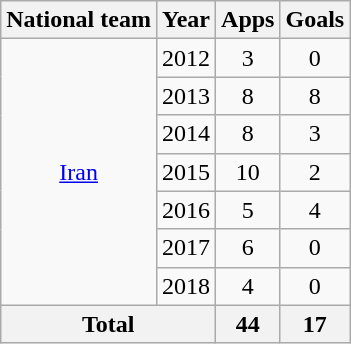<table class="wikitable" style="text-align:center">
<tr>
<th>National team</th>
<th>Year</th>
<th>Apps</th>
<th>Goals</th>
</tr>
<tr>
<td rowspan="7"><a href='#'>Iran</a></td>
<td>2012</td>
<td>3</td>
<td>0</td>
</tr>
<tr>
<td>2013</td>
<td>8</td>
<td>8</td>
</tr>
<tr>
<td>2014</td>
<td>8</td>
<td>3</td>
</tr>
<tr>
<td>2015</td>
<td>10</td>
<td>2</td>
</tr>
<tr>
<td>2016</td>
<td>5</td>
<td>4</td>
</tr>
<tr>
<td>2017</td>
<td>6</td>
<td>0</td>
</tr>
<tr>
<td>2018</td>
<td>4</td>
<td>0</td>
</tr>
<tr>
<th colspan="2">Total</th>
<th>44</th>
<th>17</th>
</tr>
</table>
